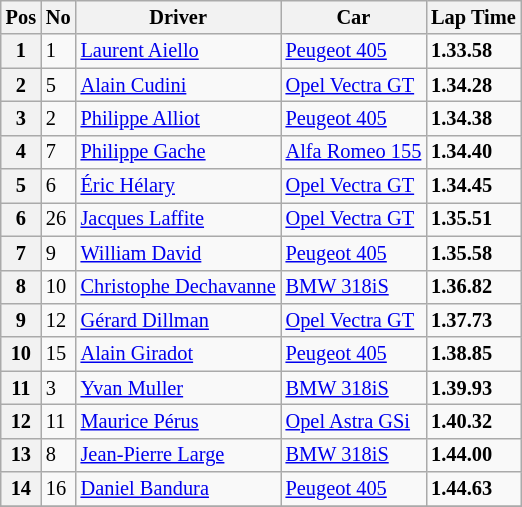<table class="wikitable" style="font-size: 85%;">
<tr>
<th>Pos</th>
<th>No</th>
<th>Driver</th>
<th>Car</th>
<th>Lap Time</th>
</tr>
<tr>
<th>1</th>
<td>1</td>
<td> <a href='#'>Laurent Aiello</a></td>
<td><a href='#'>Peugeot 405</a></td>
<td><strong>1.33.58</strong></td>
</tr>
<tr>
<th>2</th>
<td>5</td>
<td> <a href='#'>Alain Cudini</a></td>
<td><a href='#'> Opel Vectra GT</a></td>
<td><strong>1.34.28</strong></td>
</tr>
<tr>
<th>3</th>
<td>2</td>
<td> <a href='#'>Philippe Alliot</a></td>
<td><a href='#'>Peugeot 405</a></td>
<td><strong>1.34.38</strong></td>
</tr>
<tr>
<th>4</th>
<td>7</td>
<td> <a href='#'>Philippe Gache</a></td>
<td><a href='#'>Alfa Romeo 155</a></td>
<td><strong>1.34.40</strong></td>
</tr>
<tr>
<th>5</th>
<td>6</td>
<td> <a href='#'>Éric Hélary</a></td>
<td><a href='#'> Opel Vectra GT</a></td>
<td><strong>1.34.45</strong></td>
</tr>
<tr>
<th>6</th>
<td>26</td>
<td> <a href='#'>Jacques Laffite</a></td>
<td><a href='#'> Opel Vectra GT</a></td>
<td><strong>1.35.51</strong></td>
</tr>
<tr>
<th>7</th>
<td>9</td>
<td> <a href='#'>William David</a></td>
<td><a href='#'>Peugeot 405</a></td>
<td><strong>1.35.58</strong></td>
</tr>
<tr>
<th>8</th>
<td>10</td>
<td> <a href='#'>Christophe Dechavanne</a></td>
<td><a href='#'>BMW 318iS</a></td>
<td><strong>1.36.82</strong></td>
</tr>
<tr>
<th>9</th>
<td>12</td>
<td> <a href='#'>Gérard Dillman</a></td>
<td><a href='#'> Opel Vectra GT</a></td>
<td><strong>1.37.73</strong></td>
</tr>
<tr>
<th>10</th>
<td>15</td>
<td> <a href='#'>Alain Giradot</a></td>
<td><a href='#'>Peugeot 405</a></td>
<td><strong>1.38.85</strong></td>
</tr>
<tr>
<th>11</th>
<td>3</td>
<td> <a href='#'>Yvan Muller</a></td>
<td><a href='#'>BMW 318iS</a></td>
<td><strong>1.39.93</strong></td>
</tr>
<tr>
<th>12</th>
<td>11</td>
<td> <a href='#'>Maurice Pérus</a></td>
<td><a href='#'>Opel Astra GSi</a></td>
<td><strong>1.40.32</strong></td>
</tr>
<tr>
<th>13</th>
<td>8</td>
<td> <a href='#'>Jean-Pierre Large</a></td>
<td><a href='#'>BMW 318iS</a></td>
<td><strong>1.44.00</strong></td>
</tr>
<tr>
<th>14</th>
<td>16</td>
<td> <a href='#'>Daniel Bandura</a></td>
<td><a href='#'>Peugeot 405</a></td>
<td><strong>1.44.63</strong></td>
</tr>
<tr>
</tr>
</table>
